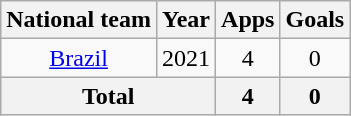<table class="wikitable" style="text-align:center">
<tr>
<th>National team</th>
<th>Year</th>
<th>Apps</th>
<th>Goals</th>
</tr>
<tr>
<td rowspan="1"><a href='#'>Brazil</a></td>
<td>2021</td>
<td>4</td>
<td>0</td>
</tr>
<tr>
<th colspan="2">Total</th>
<th>4</th>
<th>0</th>
</tr>
</table>
